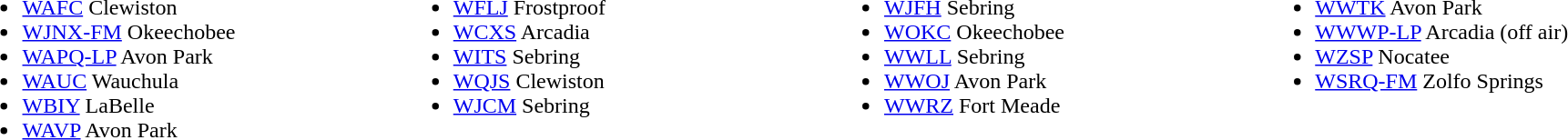<table width="100%" style="clear:both">
<tr>
<td style="width:25%; vertical-align:top"><br><ul><li><a href='#'>WAFC</a> Clewiston</li><li><a href='#'>WJNX-FM</a> Okeechobee</li><li><a href='#'>WAPQ-LP</a> Avon Park</li><li><a href='#'>WAUC</a> Wauchula</li><li><a href='#'>WBIY</a> LaBelle</li><li><a href='#'>WAVP</a> Avon Park</li></ul></td>
<td style="width:25%; vertical-align:top"><br><ul><li><a href='#'>WFLJ</a> Frostproof</li><li><a href='#'>WCXS</a> Arcadia</li><li><a href='#'>WITS</a> Sebring</li><li><a href='#'>WQJS</a> Clewiston</li><li><a href='#'>WJCM</a> Sebring</li></ul></td>
<td style="width:25%; vertical-align:top"><br><ul><li><a href='#'>WJFH</a> Sebring</li><li><a href='#'>WOKC</a> Okeechobee</li><li><a href='#'>WWLL</a> Sebring</li><li><a href='#'>WWOJ</a> Avon Park</li><li><a href='#'>WWRZ</a> Fort Meade</li></ul></td>
<td style="width:25%; vertical-align:top"><br><ul><li><a href='#'>WWTK</a> Avon Park</li><li><a href='#'>WWWP-LP</a> Arcadia (off air)</li><li><a href='#'>WZSP</a> Nocatee</li><li><a href='#'>WSRQ-FM</a> Zolfo Springs</li></ul></td>
</tr>
</table>
